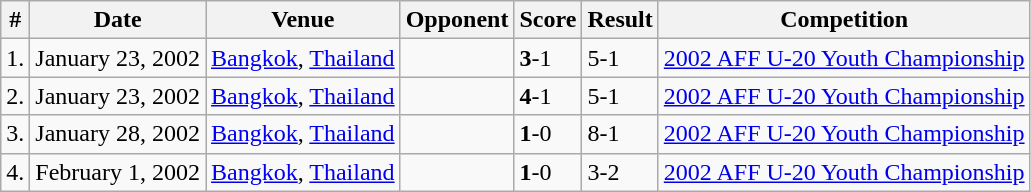<table class="wikitable">
<tr>
<th>#</th>
<th>Date</th>
<th>Venue</th>
<th>Opponent</th>
<th>Score</th>
<th>Result</th>
<th>Competition</th>
</tr>
<tr>
<td>1.</td>
<td>January 23, 2002</td>
<td><a href='#'>Bangkok</a>, <a href='#'>Thailand</a></td>
<td></td>
<td><strong>3</strong>-1</td>
<td>5-1</td>
<td><a href='#'>2002 AFF U-20 Youth Championship</a></td>
</tr>
<tr>
<td>2.</td>
<td>January 23, 2002</td>
<td><a href='#'>Bangkok</a>, <a href='#'>Thailand</a></td>
<td></td>
<td><strong>4</strong>-1</td>
<td>5-1</td>
<td><a href='#'>2002 AFF U-20 Youth Championship</a></td>
</tr>
<tr>
<td>3.</td>
<td>January 28, 2002</td>
<td><a href='#'>Bangkok</a>, <a href='#'>Thailand</a></td>
<td></td>
<td><strong>1</strong>-0</td>
<td>8-1</td>
<td><a href='#'>2002 AFF U-20 Youth Championship</a></td>
</tr>
<tr>
<td>4.</td>
<td>February 1, 2002</td>
<td><a href='#'>Bangkok</a>, <a href='#'>Thailand</a></td>
<td></td>
<td><strong>1</strong>-0</td>
<td>3-2</td>
<td><a href='#'>2002 AFF U-20 Youth Championship</a></td>
</tr>
</table>
